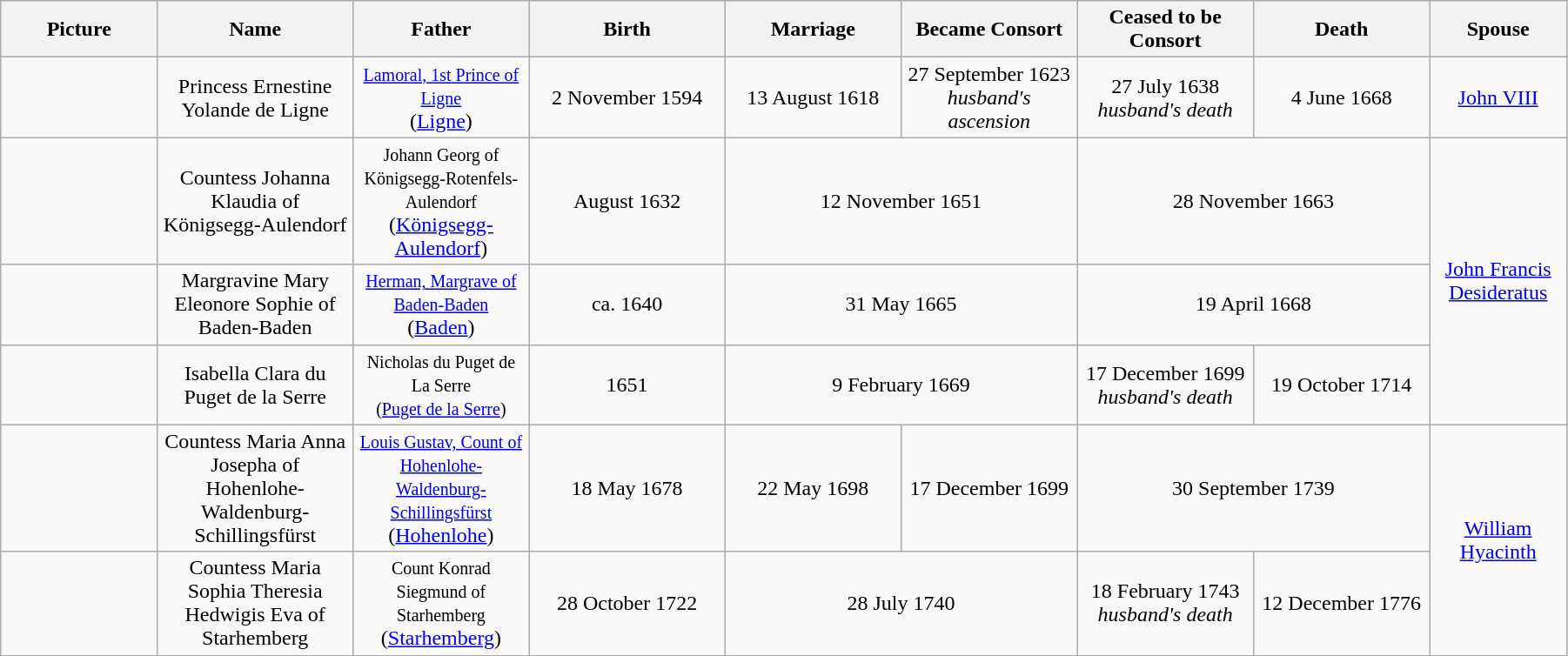<table width=95% class="wikitable">
<tr>
<th width = "8%">Picture</th>
<th width = "10%">Name</th>
<th width = "9%">Father</th>
<th width = "10%">Birth</th>
<th width = "9%">Marriage</th>
<th width = "9%">Became Consort</th>
<th width = "9%">Ceased to be Consort</th>
<th width = "9%">Death</th>
<th width = "7%">Spouse</th>
</tr>
<tr>
<td align="center"></td>
<td align="center">Princess Ernestine Yolande de Ligne</td>
<td align="center"><small><a href='#'>Lamoral, 1st Prince of Ligne</a></small><br>(<a href='#'>Ligne</a>)</td>
<td align="center">2 November 1594</td>
<td align="center">13 August 1618</td>
<td align="center">27 September 1623<br><em>husband's ascension</em></td>
<td align="center">27 July 1638<br><em>husband's death</em></td>
<td align="center">4 June 1668</td>
<td align="center"><a href='#'>John VIII</a></td>
</tr>
<tr>
<td align="center"></td>
<td align="center">Countess Johanna Klaudia of Königsegg-Aulendorf</td>
<td align="center"><small>Johann Georg of Königsegg-Rotenfels-Aulendorf</small><br>(<a href='#'>Königsegg-Aulendorf</a>)</td>
<td align="center">August 1632</td>
<td align="center" colspan="2">12 November 1651</td>
<td align="center" colspan="2">28 November 1663</td>
<td align="center" rowspan="3"><a href='#'>John Francis Desideratus</a></td>
</tr>
<tr>
<td align="center"></td>
<td align="center">Margravine Mary Eleonore Sophie of Baden-Baden</td>
<td align="center"><small><a href='#'>Herman, Margrave of Baden-Baden</a></small><br>(<a href='#'>Baden</a>)</td>
<td align="center">ca. 1640</td>
<td align="center" colspan="2">31 May 1665</td>
<td align="center" colspan="2">19 April 1668</td>
</tr>
<tr>
<td align="center"></td>
<td align="center">Isabella Clara du Puget de la Serre</td>
<td align="center"><small>Nicholas du Puget de La Serre<br>(<a href='#'>Puget de la Serre</a>)</small></td>
<td align="center">1651</td>
<td align="center" colspan="2">9 February 1669</td>
<td align="center">17 December 1699<br><em>husband's death</em></td>
<td align="center">19 October 1714</td>
</tr>
<tr>
<td align="center"></td>
<td align="center">Countess Maria Anna Josepha of Hohenlohe-Waldenburg-Schillingsfürst</td>
<td align="center"><small><a href='#'>Louis Gustav, Count of Hohenlohe-Waldenburg-Schillingsfürst</a></small><br>(<a href='#'>Hohenlohe</a>)</td>
<td align="center">18 May 1678</td>
<td align="center">22 May 1698</td>
<td align="center">17 December 1699</td>
<td align="center" colspan="2">30 September 1739</td>
<td align="center" rowspan="2"><a href='#'>William Hyacinth</a></td>
</tr>
<tr>
<td align="center"></td>
<td align="center">Countess Maria Sophia Theresia Hedwigis Eva of Starhemberg</td>
<td align="center"><small>Count Konrad Siegmund of Starhemberg</small><br>(<a href='#'>Starhemberg</a>)</td>
<td align="center">28 October 1722</td>
<td align="center" colspan="2">28 July 1740</td>
<td align="center">18 February 1743<br><em>husband's death</em></td>
<td align="center">12 December 1776</td>
</tr>
</table>
